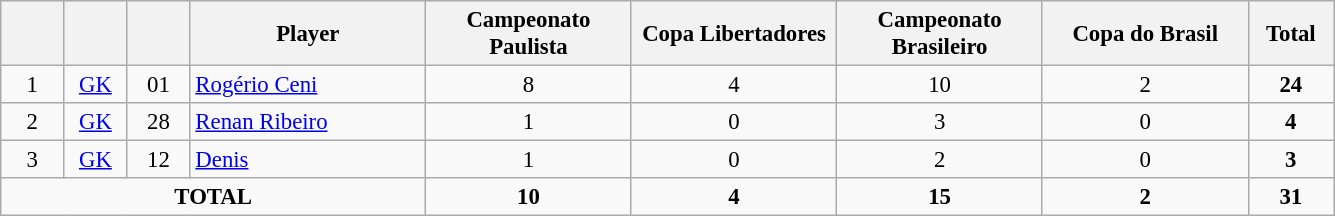<table class="wikitable" style="font-size: 95%; text-align: center;">
<tr>
<th width=35></th>
<th width=35></th>
<th width=35></th>
<th width=150>Player</th>
<th width=130>Campeonato Paulista</th>
<th width=130>Copa Libertadores</th>
<th width=130>Campeonato Brasileiro</th>
<th width=130>Copa do Brasil</th>
<th width=50><strong>Total</strong></th>
</tr>
<tr>
<td>1</td>
<td><a href='#'>GK</a></td>
<td>01</td>
<td align=left> <a href='#'>Rogério Ceni</a></td>
<td>8</td>
<td>4</td>
<td>10</td>
<td>2</td>
<td><strong>24</strong></td>
</tr>
<tr>
<td>2</td>
<td><a href='#'>GK</a></td>
<td>28</td>
<td align=left> <a href='#'>Renan Ribeiro</a></td>
<td>1</td>
<td>0</td>
<td>3</td>
<td>0</td>
<td><strong>4</strong></td>
</tr>
<tr>
<td>3</td>
<td><a href='#'>GK</a></td>
<td>12</td>
<td align=left> <a href='#'>Denis</a></td>
<td>1</td>
<td>0</td>
<td>2</td>
<td>0</td>
<td><strong>3</strong></td>
</tr>
<tr>
<td colspan="4"><strong>TOTAL</strong></td>
<td><strong>10</strong></td>
<td><strong>4</strong></td>
<td><strong>15</strong></td>
<td><strong>2</strong></td>
<td><strong>31</strong></td>
</tr>
</table>
